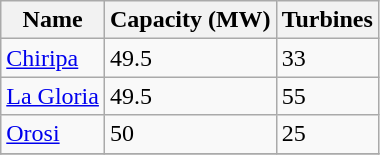<table class="wikitable sortable">
<tr>
<th>Name</th>
<th>Capacity (MW)</th>
<th>Turbines</th>
</tr>
<tr>
<td><a href='#'>Chiripa</a></td>
<td>49.5</td>
<td>33</td>
</tr>
<tr>
<td><a href='#'>La Gloria</a></td>
<td>49.5</td>
<td>55</td>
</tr>
<tr>
<td><a href='#'>Orosi</a></td>
<td>50</td>
<td>25</td>
</tr>
<tr>
</tr>
</table>
